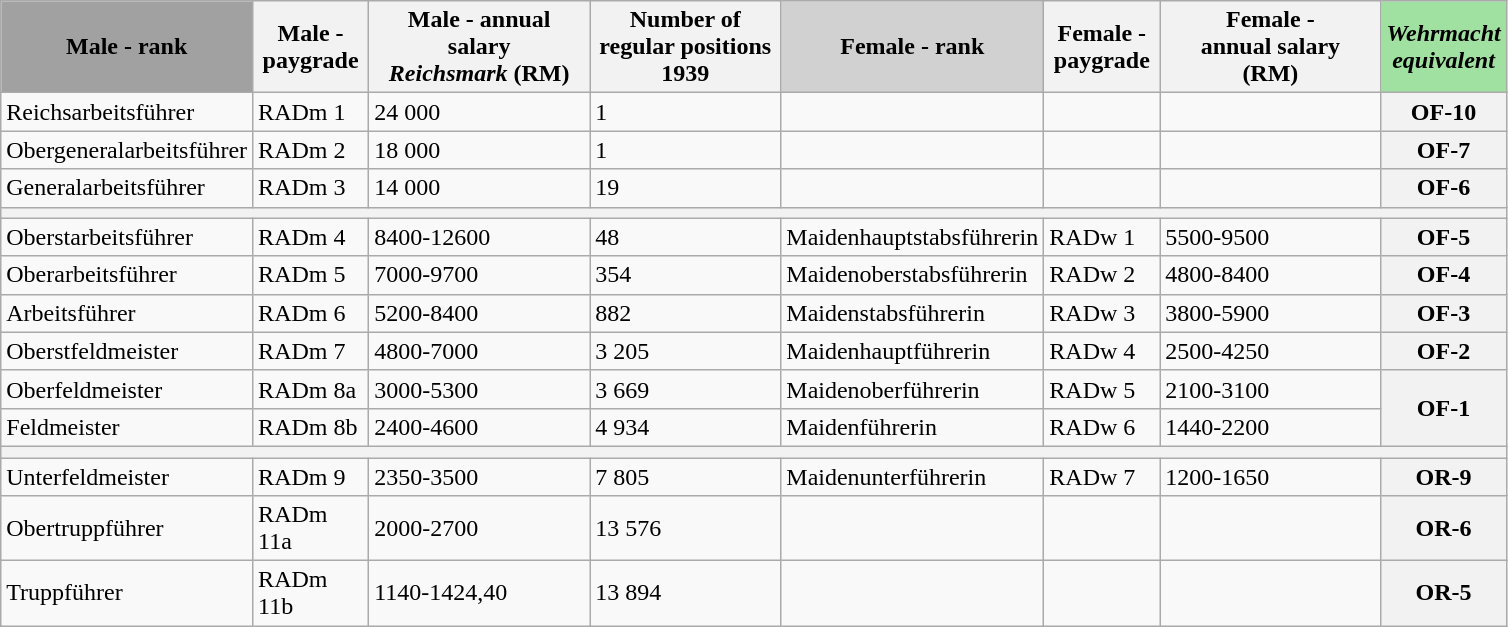<table class="wikitable">
<tr>
<td bgcolor="A1A1A1" align="center" width="150"><strong>Male - rank</strong></td>
<th bgcolor="F1F1F1" width="70">Male - <br>paygrade</th>
<th bgcolor="F1F1F1" width="140">Male - annual salary<br> <em>Reichsmark</em> (RM)</th>
<th bgcolor="F1F1F1" width="120">Number of <br>regular positions 1939</th>
<td bgcolor="D1D1D1" align="center" width="150"><strong>Female - rank</strong></td>
<th align="left" width="70">Female - <br>paygrade</th>
<th align="left" width="140">Female - <br>annual salary<br>(RM)</th>
<td bgcolor="A0E0A0" width="60" align="center"><strong><em>Wehrmacht<em> equivalent<strong></td>
</tr>
<tr>
<td></em>Reichsarbeitsführer<em></td>
<td>RADm 1</td>
<td>24 000</td>
<td>1</td>
<td></td>
<td></td>
<td></td>
<th>OF-10</th>
</tr>
<tr>
<td></em>Obergeneralarbeitsführer<em></td>
<td>RADm 2</td>
<td>18 000</td>
<td>1</td>
<td></td>
<td></td>
<td></td>
<th>OF-7</th>
</tr>
<tr>
<td></em>Generalarbeitsführer<em></td>
<td>RADm 3</td>
<td>14 000</td>
<td>19</td>
<td></td>
<td></td>
<td></td>
<th>OF-6</th>
</tr>
<tr>
<th colspan=8></th>
</tr>
<tr>
<td></em>Oberstarbeitsführer<em></td>
<td>RADm 4</td>
<td>8400-12600</td>
<td>48</td>
<td></em>Maidenhauptstabsführerin<em></td>
<td>RADw 1</td>
<td>5500-9500</td>
<th>OF-5</th>
</tr>
<tr>
<td></em>Oberarbeitsführer<em></td>
<td>RADm 5</td>
<td>7000-9700</td>
<td>354</td>
<td></em>Maidenoberstabsführerin<em></td>
<td>RADw 2</td>
<td>4800-8400</td>
<th>OF-4</th>
</tr>
<tr>
<td></em>Arbeitsführer<em></td>
<td>RADm 6</td>
<td>5200-8400</td>
<td>882</td>
<td></em>Maidenstabsführerin<em></td>
<td>RADw 3</td>
<td>3800-5900</td>
<th>OF-3</th>
</tr>
<tr>
<td></em>Oberstfeldmeister<em></td>
<td>RADm 7</td>
<td>4800-7000</td>
<td>3 205</td>
<td></em>Maidenhauptführerin<em></td>
<td>RADw 4</td>
<td>2500-4250</td>
<th>OF-2</th>
</tr>
<tr>
<td></em>Oberfeldmeister<em></td>
<td>RADm 8a</td>
<td>3000-5300</td>
<td>3 669</td>
<td></em>Maidenoberführerin<em></td>
<td>RADw 5</td>
<td>2100-3100</td>
<th rowspan=2>OF-1</th>
</tr>
<tr>
<td></em>Feldmeister<em></td>
<td>RADm 8b</td>
<td>2400-4600</td>
<td>4 934</td>
<td></em>Maidenführerin<em></td>
<td>RADw 6</td>
<td>1440-2200</td>
</tr>
<tr>
<th colspan=8></th>
</tr>
<tr>
<td></em>Unterfeldmeister<em></td>
<td>RADm 9</td>
<td>2350-3500</td>
<td>7 805</td>
<td></em>Maidenunterführerin<em></td>
<td>RADw 7</td>
<td>1200-1650</td>
<th>OR-9</th>
</tr>
<tr>
<td></em>Obertruppführer<em></td>
<td>RADm 11a</td>
<td>2000-2700</td>
<td>13 576</td>
<td></td>
<td></td>
<td></td>
<th>OR-6</th>
</tr>
<tr>
<td></em>Truppführer<em></td>
<td>RADm 11b</td>
<td>1140-1424,40</td>
<td>13 894</td>
<td></td>
<td></td>
<td></td>
<th>OR-5</th>
</tr>
</table>
